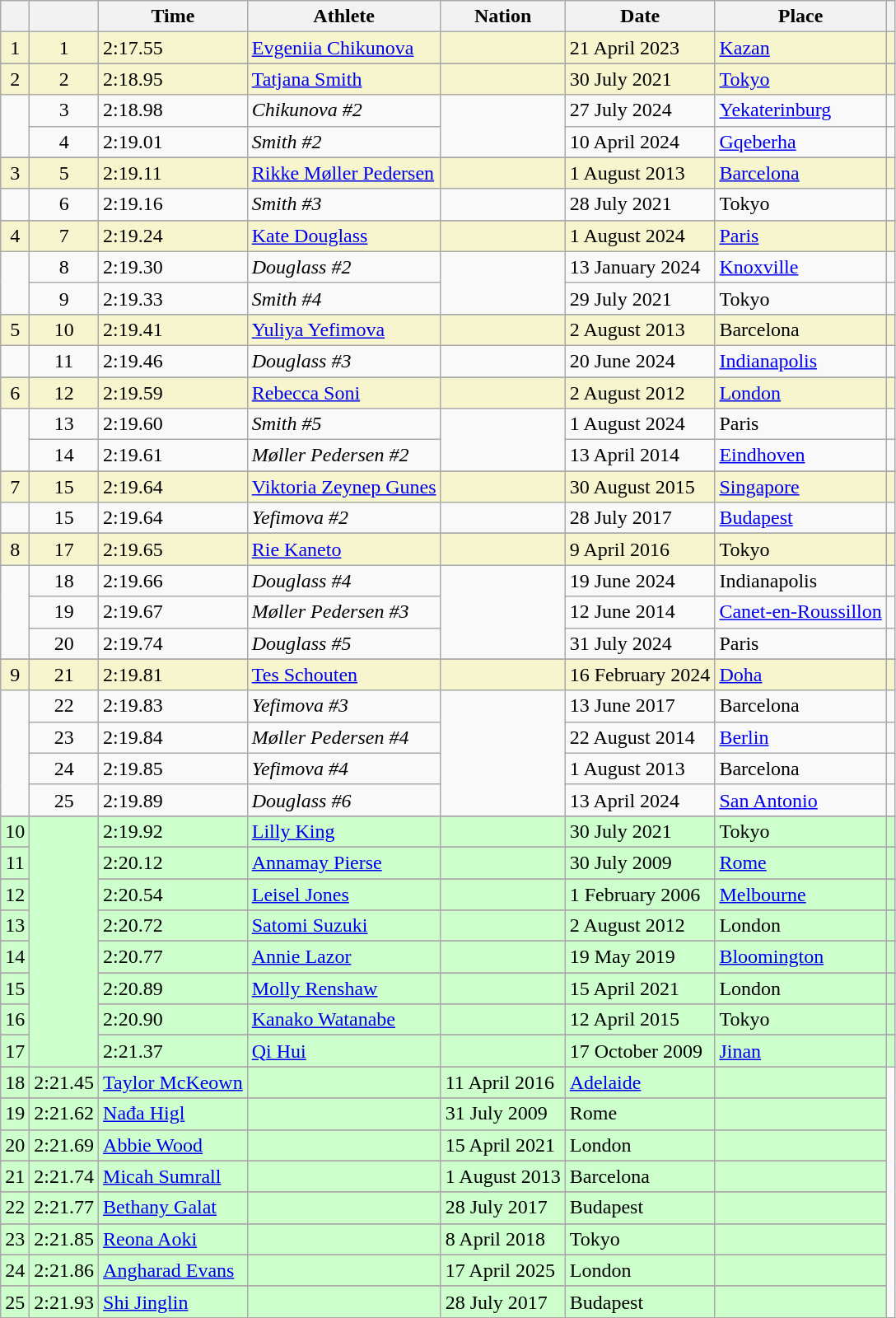<table class="wikitable sortable">
<tr>
<th></th>
<th></th>
<th>Time</th>
<th>Athlete</th>
<th>Nation</th>
<th>Date</th>
<th>Place</th>
<th class="unsortable"></th>
</tr>
<tr bgcolor=f6F5CE>
<td align=center>1</td>
<td align=center>1</td>
<td>2:17.55</td>
<td><a href='#'>Evgeniia Chikunova</a></td>
<td></td>
<td>21 April 2023</td>
<td><a href='#'>Kazan</a></td>
<td></td>
</tr>
<tr>
</tr>
<tr bgcolor=f6F5CE>
<td align=center>2</td>
<td align=center>2</td>
<td>2:18.95</td>
<td><a href='#'>Tatjana Smith</a></td>
<td></td>
<td>30 July 2021</td>
<td><a href='#'>Tokyo</a></td>
<td></td>
</tr>
<tr>
<td rowspan="2"></td>
<td align=center>3</td>
<td>2:18.98</td>
<td><em>Chikunova #2</em></td>
<td rowspan="2"></td>
<td>27 July 2024</td>
<td><a href='#'>Yekaterinburg</a></td>
<td></td>
</tr>
<tr>
<td align=center>4</td>
<td>2:19.01</td>
<td><em>Smith #2</em></td>
<td>10 April 2024</td>
<td><a href='#'>Gqeberha</a></td>
<td></td>
</tr>
<tr>
</tr>
<tr bgcolor=f6F5CE>
<td align=center>3</td>
<td align=center>5</td>
<td>2:19.11</td>
<td><a href='#'>Rikke Møller Pedersen</a></td>
<td></td>
<td>1 August 2013</td>
<td><a href='#'>Barcelona</a></td>
<td></td>
</tr>
<tr>
<td></td>
<td align=center>6</td>
<td>2:19.16</td>
<td><em>Smith #3</em></td>
<td></td>
<td>28 July 2021</td>
<td>Tokyo</td>
<td></td>
</tr>
<tr>
</tr>
<tr bgcolor=f6F5CE>
<td align=center>4</td>
<td align=center>7</td>
<td>2:19.24</td>
<td><a href='#'>Kate Douglass</a></td>
<td></td>
<td>1 August 2024</td>
<td><a href='#'>Paris</a></td>
<td></td>
</tr>
<tr>
<td rowspan="2"></td>
<td align=center>8</td>
<td>2:19.30</td>
<td><em>Douglass #2</em></td>
<td rowspan="2"></td>
<td>13 January 2024</td>
<td><a href='#'>Knoxville</a></td>
<td></td>
</tr>
<tr>
<td align=center>9</td>
<td>2:19.33</td>
<td><em>Smith #4</em></td>
<td>29 July 2021</td>
<td>Tokyo</td>
<td></td>
</tr>
<tr>
</tr>
<tr bgcolor=f6F5CE>
<td align=center>5</td>
<td align=center>10</td>
<td>2:19.41</td>
<td><a href='#'>Yuliya Yefimova</a></td>
<td></td>
<td>2 August 2013</td>
<td>Barcelona</td>
<td></td>
</tr>
<tr>
<td></td>
<td align=center>11</td>
<td>2:19.46</td>
<td><em>Douglass #3</em></td>
<td></td>
<td>20 June 2024</td>
<td><a href='#'>Indianapolis</a></td>
<td></td>
</tr>
<tr>
</tr>
<tr bgcolor=f6F5CE>
<td align=center>6</td>
<td align=center>12</td>
<td>2:19.59</td>
<td><a href='#'>Rebecca Soni</a></td>
<td></td>
<td>2 August 2012</td>
<td><a href='#'>London</a></td>
<td></td>
</tr>
<tr>
<td rowspan="2"></td>
<td align=center>13</td>
<td>2:19.60</td>
<td><em>Smith #5</em></td>
<td rowspan="2"></td>
<td>1 August 2024</td>
<td>Paris</td>
<td></td>
</tr>
<tr>
<td align=center>14</td>
<td>2:19.61</td>
<td><em>Møller Pedersen #2</em></td>
<td>13 April 2014</td>
<td><a href='#'>Eindhoven</a></td>
<td></td>
</tr>
<tr>
</tr>
<tr bgcolor=f6F5CE>
<td align=center>7</td>
<td align=center>15</td>
<td>2:19.64</td>
<td><a href='#'>Viktoria Zeynep Gunes</a></td>
<td></td>
<td>30 August 2015</td>
<td><a href='#'>Singapore</a></td>
<td></td>
</tr>
<tr>
<td></td>
<td align=center>15</td>
<td>2:19.64</td>
<td><em>Yefimova #2</em></td>
<td></td>
<td>28 July 2017</td>
<td><a href='#'>Budapest</a></td>
<td></td>
</tr>
<tr>
</tr>
<tr bgcolor=f6F5CE>
<td align=center>8</td>
<td align=center>17</td>
<td>2:19.65</td>
<td><a href='#'>Rie Kaneto</a></td>
<td></td>
<td>9 April 2016</td>
<td>Tokyo</td>
<td></td>
</tr>
<tr>
<td rowspan="3"></td>
<td align=center>18</td>
<td>2:19.66</td>
<td><em>Douglass #4</em></td>
<td rowspan="3"></td>
<td>19 June 2024</td>
<td>Indianapolis</td>
<td></td>
</tr>
<tr>
<td align=center>19</td>
<td>2:19.67</td>
<td><em>Møller Pedersen #3</em></td>
<td>12 June 2014</td>
<td><a href='#'>Canet-en-Roussillon</a></td>
<td></td>
</tr>
<tr>
<td align=center>20</td>
<td>2:19.74</td>
<td><em>Douglass #5</em></td>
<td>31 July 2024</td>
<td>Paris</td>
<td></td>
</tr>
<tr>
</tr>
<tr bgcolor=f6F5CE>
<td align=center>9</td>
<td align=center>21</td>
<td>2:19.81</td>
<td><a href='#'>Tes Schouten</a></td>
<td></td>
<td>16 February 2024</td>
<td><a href='#'>Doha</a></td>
<td></td>
</tr>
<tr>
<td rowspan="4"></td>
<td align=center>22</td>
<td>2:19.83</td>
<td><em>Yefimova #3</em></td>
<td rowspan="4"></td>
<td>13 June 2017</td>
<td>Barcelona</td>
<td></td>
</tr>
<tr>
<td align=center>23</td>
<td>2:19.84</td>
<td><em>Møller Pedersen #4</em></td>
<td>22 August 2014</td>
<td><a href='#'>Berlin</a></td>
<td></td>
</tr>
<tr>
<td align=center>24</td>
<td>2:19.85</td>
<td><em>Yefimova #4</em></td>
<td>1 August 2013</td>
<td>Barcelona</td>
<td></td>
</tr>
<tr>
<td align=center>25</td>
<td>2:19.89</td>
<td><em>Douglass #6</em></td>
<td>13 April 2024</td>
<td><a href='#'>San Antonio</a></td>
<td></td>
</tr>
<tr>
</tr>
<tr bgcolor=CCFFCC>
<td align=center>10</td>
<td rowspan="16"></td>
<td>2:19.92</td>
<td><a href='#'>Lilly King</a></td>
<td></td>
<td>30 July 2021</td>
<td>Tokyo</td>
<td></td>
</tr>
<tr>
</tr>
<tr bgcolor=CCFFCC>
<td align=center>11</td>
<td>2:20.12</td>
<td><a href='#'>Annamay Pierse</a></td>
<td></td>
<td>30 July 2009</td>
<td><a href='#'>Rome</a></td>
<td></td>
</tr>
<tr>
</tr>
<tr bgcolor=CCFFCC>
<td align=center>12</td>
<td>2:20.54</td>
<td><a href='#'>Leisel Jones</a></td>
<td></td>
<td>1 February 2006</td>
<td><a href='#'>Melbourne</a></td>
<td></td>
</tr>
<tr>
</tr>
<tr bgcolor=CCFFCC>
<td align=center>13</td>
<td>2:20.72</td>
<td><a href='#'>Satomi Suzuki</a></td>
<td></td>
<td>2 August 2012</td>
<td>London</td>
<td></td>
</tr>
<tr>
</tr>
<tr bgcolor=CCFFCC>
<td align=center>14</td>
<td>2:20.77</td>
<td><a href='#'>Annie Lazor</a></td>
<td></td>
<td>19 May 2019</td>
<td><a href='#'>Bloomington</a></td>
<td></td>
</tr>
<tr>
</tr>
<tr bgcolor=CCFFCC>
<td align=center>15</td>
<td>2:20.89</td>
<td><a href='#'>Molly Renshaw</a></td>
<td></td>
<td>15 April 2021</td>
<td>London</td>
<td></td>
</tr>
<tr>
</tr>
<tr bgcolor=CCFFCC>
<td align=center>16</td>
<td>2:20.90</td>
<td><a href='#'>Kanako Watanabe</a></td>
<td></td>
<td>12 April 2015</td>
<td>Tokyo</td>
<td></td>
</tr>
<tr>
</tr>
<tr bgcolor=CCFFCC>
<td align=center>17</td>
<td>2:21.37</td>
<td><a href='#'>Qi Hui</a></td>
<td></td>
<td>17 October 2009</td>
<td><a href='#'>Jinan</a></td>
<td></td>
</tr>
<tr>
</tr>
<tr bgcolor=CCFFCC>
<td align=center>18</td>
<td>2:21.45</td>
<td><a href='#'>Taylor McKeown</a></td>
<td></td>
<td>11 April 2016</td>
<td><a href='#'>Adelaide</a></td>
<td></td>
</tr>
<tr>
</tr>
<tr bgcolor=CCFFCC>
<td align=center>19</td>
<td>2:21.62</td>
<td><a href='#'>Nađa Higl</a></td>
<td></td>
<td>31 July 2009</td>
<td>Rome</td>
<td></td>
</tr>
<tr>
</tr>
<tr bgcolor=CCFFCC>
<td align=center>20</td>
<td>2:21.69</td>
<td><a href='#'>Abbie Wood</a></td>
<td></td>
<td>15 April 2021</td>
<td>London</td>
<td></td>
</tr>
<tr>
</tr>
<tr bgcolor=CCFFCC>
<td align=center>21</td>
<td>2:21.74</td>
<td><a href='#'>Micah Sumrall</a></td>
<td></td>
<td>1 August 2013</td>
<td>Barcelona</td>
<td></td>
</tr>
<tr>
</tr>
<tr bgcolor=CCFFCC>
<td align=center>22</td>
<td>2:21.77</td>
<td><a href='#'>Bethany Galat</a></td>
<td></td>
<td>28 July 2017</td>
<td>Budapest</td>
<td></td>
</tr>
<tr>
</tr>
<tr bgcolor=CCFFCC>
<td align=center>23</td>
<td>2:21.85</td>
<td><a href='#'>Reona Aoki</a></td>
<td></td>
<td>8 April 2018</td>
<td>Tokyo</td>
<td></td>
</tr>
<tr>
</tr>
<tr bgcolor=CCFFCC>
<td align=center>24</td>
<td>2:21.86</td>
<td><a href='#'>Angharad Evans</a></td>
<td></td>
<td>17 April 2025</td>
<td>London</td>
<td></td>
</tr>
<tr>
</tr>
<tr bgcolor=CCFFCC>
<td align=center>25</td>
<td>2:21.93</td>
<td><a href='#'>Shi Jinglin</a></td>
<td></td>
<td>28 July 2017</td>
<td>Budapest</td>
<td></td>
</tr>
</table>
